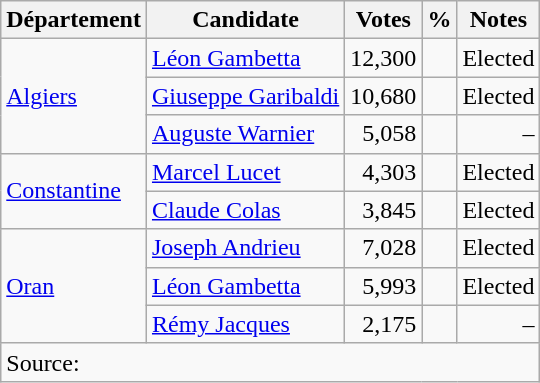<table class=wikitable style=text-align:right>
<tr>
<th>Département</th>
<th>Candidate</th>
<th>Votes</th>
<th>%</th>
<th>Notes</th>
</tr>
<tr>
<td rowspan=3 align=left><a href='#'>Algiers</a></td>
<td align=left><a href='#'>Léon Gambetta</a></td>
<td>12,300</td>
<td></td>
<td>Elected</td>
</tr>
<tr>
<td align=left><a href='#'>Giuseppe Garibaldi</a></td>
<td>10,680</td>
<td></td>
<td>Elected</td>
</tr>
<tr>
<td align=left><a href='#'>Auguste Warnier</a></td>
<td>5,058</td>
<td></td>
<td>–</td>
</tr>
<tr>
<td rowspan=2 align=left><a href='#'>Constantine</a></td>
<td align=left><a href='#'>Marcel Lucet</a></td>
<td>4,303</td>
<td></td>
<td>Elected</td>
</tr>
<tr>
<td align=left><a href='#'>Claude Colas</a></td>
<td>3,845</td>
<td></td>
<td>Elected</td>
</tr>
<tr>
<td align=left rowspan=3><a href='#'>Oran</a></td>
<td align=left><a href='#'>Joseph Andrieu</a></td>
<td>7,028</td>
<td></td>
<td>Elected</td>
</tr>
<tr>
<td align=left><a href='#'>Léon Gambetta</a></td>
<td>5,993</td>
<td></td>
<td>Elected</td>
</tr>
<tr>
<td align=left><a href='#'>Rémy Jacques</a></td>
<td>2,175</td>
<td></td>
<td>–</td>
</tr>
<tr>
<td align=left colspan=7>Source: </td>
</tr>
</table>
